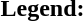<table class="toccolours" style="font-size:100%; white-space:nowrap;">
<tr>
<td><strong>Legend:</strong></td>
<td>      </td>
</tr>
<tr>
<td></td>
</tr>
<tr>
<td></td>
</tr>
</table>
